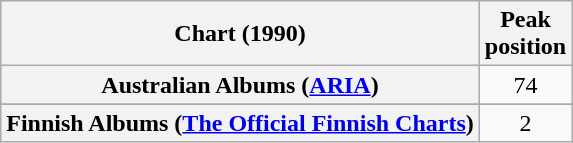<table class="wikitable plainrowheaders sortable" style="text-align: center;">
<tr>
<th scope="col">Chart (1990)</th>
<th scope="col">Peak<br>position</th>
</tr>
<tr>
<th scope="row">Australian Albums (<a href='#'>ARIA</a>)</th>
<td>74</td>
</tr>
<tr>
</tr>
<tr>
</tr>
<tr>
</tr>
<tr>
</tr>
<tr>
</tr>
<tr>
</tr>
<tr>
</tr>
<tr>
</tr>
<tr>
</tr>
<tr>
</tr>
<tr>
</tr>
<tr>
<th scope="row">Finnish Albums (<a href='#'>The Official Finnish Charts</a>)</th>
<td>2</td>
</tr>
</table>
